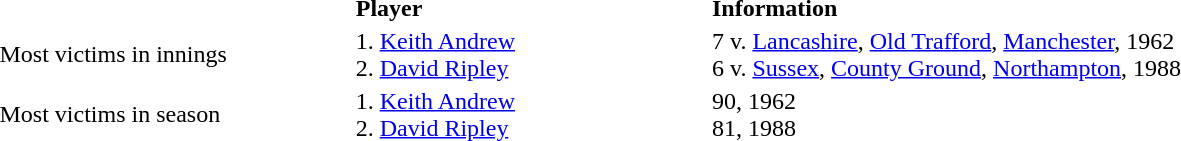<table style="width:100%;">
<tr>
<th style="text-align:left; width:15%;"></th>
<th style="text-align:left; width:15%;">Player</th>
<th style="text-align:left; width:50%;">Information</th>
</tr>
<tr>
<td align=left>Most victims in innings</td>
<td align=left>1. <a href='#'>Keith Andrew</a><br>2. <a href='#'>David Ripley</a></td>
<td align=left>7 v. <a href='#'>Lancashire</a>, <a href='#'>Old Trafford</a>, <a href='#'>Manchester</a>, 1962<br>6 v. <a href='#'>Sussex</a>, <a href='#'>County Ground</a>, <a href='#'>Northampton</a>, 1988</td>
</tr>
<tr>
<td align=left>Most victims in season</td>
<td align=left>1. <a href='#'>Keith Andrew</a><br>2. <a href='#'>David Ripley</a></td>
<td align=left>90, 1962<br>81, 1988</td>
</tr>
</table>
